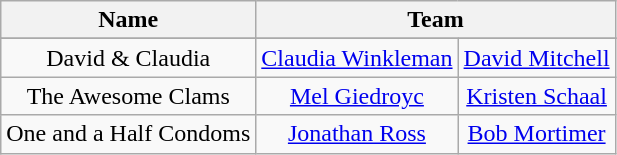<table class="wikitable" style="text-align:center">
<tr>
<th scope="col">Name</th>
<th colspan="2">Team</th>
</tr>
<tr>
</tr>
<tr>
<td>David & Claudia</td>
<td><a href='#'>Claudia Winkleman</a></td>
<td><a href='#'>David Mitchell</a></td>
</tr>
<tr>
<td>The Awesome Clams</td>
<td><a href='#'>Mel Giedroyc</a></td>
<td><a href='#'>Kristen Schaal</a></td>
</tr>
<tr>
<td>One and a Half Condoms</td>
<td><a href='#'>Jonathan Ross</a></td>
<td><a href='#'>Bob Mortimer</a></td>
</tr>
</table>
